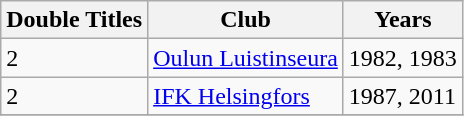<table class="wikitable">
<tr>
<th>Double Titles</th>
<th>Club</th>
<th>Years</th>
</tr>
<tr>
<td>2</td>
<td><a href='#'>Oulun Luistinseura</a></td>
<td>1982, 1983</td>
</tr>
<tr>
<td>2</td>
<td><a href='#'>IFK Helsingfors</a></td>
<td>1987, 2011</td>
</tr>
<tr>
</tr>
</table>
